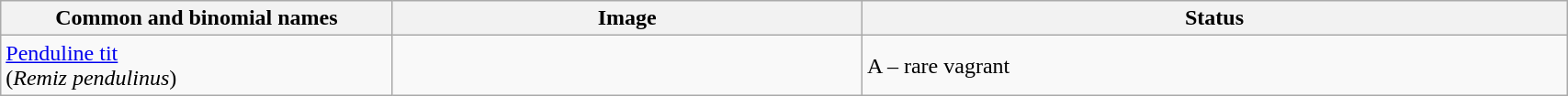<table width=90% class="wikitable">
<tr>
<th width=25%>Common and binomial names</th>
<th width=30%>Image</th>
<th width=45%>Status</th>
</tr>
<tr>
<td><a href='#'>Penduline tit</a><br>(<em>Remiz pendulinus</em>)</td>
<td></td>
<td>A – rare vagrant</td>
</tr>
</table>
